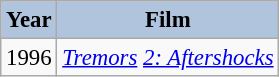<table class="wikitable" style="font-size:95%;">
<tr>
<th style="background:#B0C4DE;">Year</th>
<th style="background:#B0C4DE;">Film</th>
</tr>
<tr>
<td>1996</td>
<td><em><a href='#'>Tremors</a></em> <em><a href='#'>2: Aftershocks</a></em></td>
</tr>
</table>
